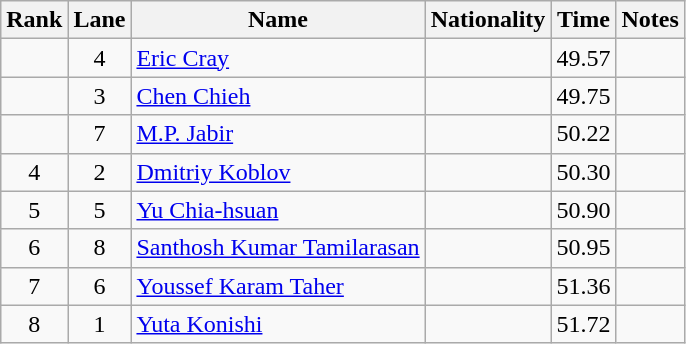<table class="wikitable sortable" style="text-align:center">
<tr>
<th>Rank</th>
<th>Lane</th>
<th>Name</th>
<th>Nationality</th>
<th>Time</th>
<th>Notes</th>
</tr>
<tr>
<td></td>
<td>4</td>
<td align=left><a href='#'>Eric Cray</a></td>
<td align=left></td>
<td>49.57</td>
<td></td>
</tr>
<tr>
<td></td>
<td>3</td>
<td align=left><a href='#'>Chen Chieh</a></td>
<td align=left></td>
<td>49.75</td>
<td></td>
</tr>
<tr>
<td></td>
<td>7</td>
<td align=left><a href='#'>M.P. Jabir</a></td>
<td align=left></td>
<td>50.22</td>
<td></td>
</tr>
<tr>
<td>4</td>
<td>2</td>
<td align=left><a href='#'>Dmitriy Koblov</a></td>
<td align=left></td>
<td>50.30</td>
<td></td>
</tr>
<tr>
<td>5</td>
<td>5</td>
<td align=left><a href='#'>Yu Chia-hsuan</a></td>
<td align=left></td>
<td>50.90</td>
<td></td>
</tr>
<tr>
<td>6</td>
<td>8</td>
<td align=left><a href='#'>Santhosh Kumar Tamilarasan</a></td>
<td align=left></td>
<td>50.95</td>
<td></td>
</tr>
<tr>
<td>7</td>
<td>6</td>
<td align=left><a href='#'>Youssef Karam Taher</a></td>
<td align=left></td>
<td>51.36</td>
<td></td>
</tr>
<tr>
<td>8</td>
<td>1</td>
<td align=left><a href='#'>Yuta Konishi</a></td>
<td align=left></td>
<td>51.72</td>
<td></td>
</tr>
</table>
